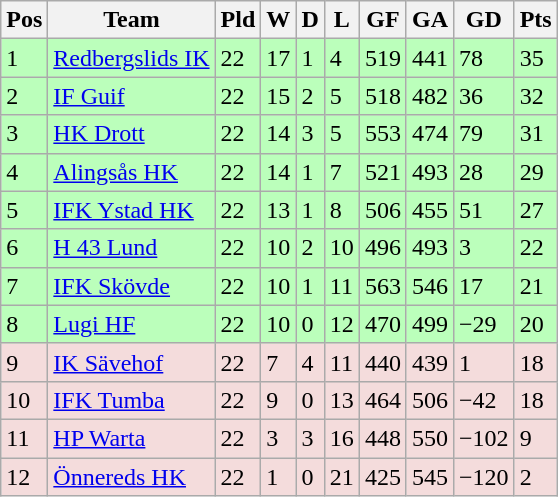<table class="wikitable">
<tr>
<th><span>Pos</span></th>
<th>Team</th>
<th><span>Pld</span></th>
<th><span>W</span></th>
<th><span>D</span></th>
<th><span>L</span></th>
<th><span>GF</span></th>
<th><span>GA</span></th>
<th><span>GD</span></th>
<th><span>Pts</span></th>
</tr>
<tr style="background:#bbffbb">
<td>1</td>
<td><a href='#'>Redbergslids IK</a></td>
<td>22</td>
<td>17</td>
<td>1</td>
<td>4</td>
<td>519</td>
<td>441</td>
<td>78</td>
<td>35</td>
</tr>
<tr style="background:#bbffbb">
<td>2</td>
<td><a href='#'>IF Guif</a></td>
<td>22</td>
<td>15</td>
<td>2</td>
<td>5</td>
<td>518</td>
<td>482</td>
<td>36</td>
<td>32</td>
</tr>
<tr style="background:#bbffbb">
<td>3</td>
<td><a href='#'>HK Drott</a></td>
<td>22</td>
<td>14</td>
<td>3</td>
<td>5</td>
<td>553</td>
<td>474</td>
<td>79</td>
<td>31</td>
</tr>
<tr style="background:#bbffbb">
<td>4</td>
<td><a href='#'>Alingsås HK</a></td>
<td>22</td>
<td>14</td>
<td>1</td>
<td>7</td>
<td>521</td>
<td>493</td>
<td>28</td>
<td>29</td>
</tr>
<tr style="background:#bbffbb">
<td>5</td>
<td><a href='#'>IFK Ystad HK</a></td>
<td>22</td>
<td>13</td>
<td>1</td>
<td>8</td>
<td>506</td>
<td>455</td>
<td>51</td>
<td>27</td>
</tr>
<tr style="background:#bbffbb">
<td>6</td>
<td><a href='#'>H 43 Lund</a></td>
<td>22</td>
<td>10</td>
<td>2</td>
<td>10</td>
<td>496</td>
<td>493</td>
<td>3</td>
<td>22</td>
</tr>
<tr style="background:#bbffbb">
<td>7</td>
<td><a href='#'>IFK Skövde</a></td>
<td>22</td>
<td>10</td>
<td>1</td>
<td>11</td>
<td>563</td>
<td>546</td>
<td>17</td>
<td>21</td>
</tr>
<tr style="background:#bbffbb">
<td>8</td>
<td><a href='#'>Lugi HF</a></td>
<td>22</td>
<td>10</td>
<td>0</td>
<td>12</td>
<td>470</td>
<td>499</td>
<td>−29</td>
<td>20</td>
</tr>
<tr style="background:#f4dcdc">
<td>9</td>
<td><a href='#'>IK Sävehof</a></td>
<td>22</td>
<td>7</td>
<td>4</td>
<td>11</td>
<td>440</td>
<td>439</td>
<td>1</td>
<td>18</td>
</tr>
<tr style="background:#f4dcdc">
<td>10</td>
<td><a href='#'>IFK Tumba</a></td>
<td>22</td>
<td>9</td>
<td>0</td>
<td>13</td>
<td>464</td>
<td>506</td>
<td>−42</td>
<td>18</td>
</tr>
<tr style="background:#f4dcdc">
<td>11</td>
<td><a href='#'>HP Warta</a></td>
<td>22</td>
<td>3</td>
<td>3</td>
<td>16</td>
<td>448</td>
<td>550</td>
<td>−102</td>
<td>9</td>
</tr>
<tr style="background:#f4dcdc">
<td>12</td>
<td><a href='#'>Önnereds HK</a></td>
<td>22</td>
<td>1</td>
<td>0</td>
<td>21</td>
<td>425</td>
<td>545</td>
<td>−120</td>
<td>2</td>
</tr>
</table>
